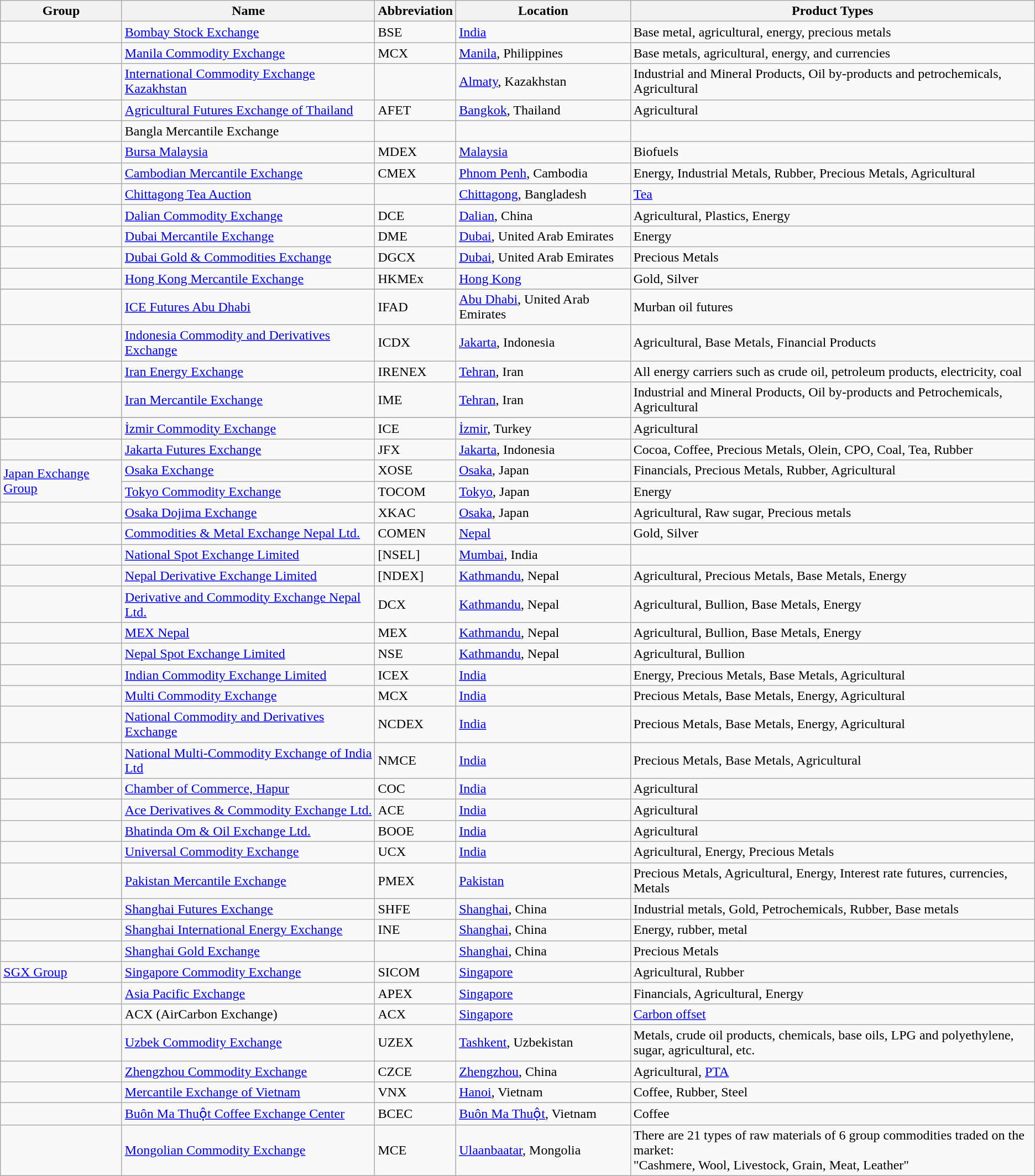<table class="wikitable">
<tr>
<th>Group</th>
<th>Name</th>
<th>Abbreviation</th>
<th>Location</th>
<th width=480pt>Product Types</th>
</tr>
<tr>
<td></td>
<td><a href='#'>Bombay Stock Exchange</a></td>
<td>BSE</td>
<td><a href='#'>India</a></td>
<td>Base metal, agricultural, energy, precious metals</td>
</tr>
<tr>
<td></td>
<td><a href='#'>Manila Commodity Exchange</a></td>
<td>MCX</td>
<td><a href='#'>Manila</a>, Philippines</td>
<td>Base metals, agricultural, energy, and currencies</td>
</tr>
<tr>
<td></td>
<td><a href='#'>International Commodity Exchange Kazakhstan</a></td>
<td></td>
<td><a href='#'>Almaty</a>, Kazakhstan</td>
<td>Industrial and Mineral Products, Oil by-products and petrochemicals, Agricultural</td>
</tr>
<tr>
<td></td>
<td><a href='#'>Agricultural Futures Exchange of Thailand</a></td>
<td>AFET</td>
<td><a href='#'>Bangkok</a>, Thailand</td>
<td>Agricultural</td>
</tr>
<tr>
<td></td>
<td>Bangla Mercantile  Exchange</td>
<td></td>
<td></td>
<td></td>
</tr>
<tr>
<td></td>
<td><a href='#'>Bursa Malaysia</a></td>
<td>MDEX</td>
<td><a href='#'>Malaysia</a></td>
<td>Biofuels</td>
</tr>
<tr>
<td></td>
<td><a href='#'>Cambodian Mercantile Exchange</a></td>
<td>CMEX</td>
<td><a href='#'>Phnom Penh</a>, Cambodia</td>
<td>Energy, Industrial Metals, Rubber, Precious Metals, Agricultural</td>
</tr>
<tr>
<td></td>
<td><a href='#'>Chittagong Tea Auction</a></td>
<td></td>
<td><a href='#'>Chittagong</a>, Bangladesh</td>
<td><a href='#'>Tea</a></td>
</tr>
<tr>
<td></td>
<td><a href='#'>Dalian Commodity Exchange</a></td>
<td>DCE</td>
<td><a href='#'>Dalian</a>, China</td>
<td>Agricultural, Plastics, Energy</td>
</tr>
<tr>
<td></td>
<td><a href='#'>Dubai Mercantile Exchange</a></td>
<td>DME</td>
<td><a href='#'>Dubai</a>, United Arab Emirates</td>
<td>Energy</td>
</tr>
<tr>
<td></td>
<td><a href='#'>Dubai Gold & Commodities Exchange</a></td>
<td>DGCX</td>
<td><a href='#'>Dubai</a>, United Arab Emirates</td>
<td>Precious Metals</td>
</tr>
<tr>
<td></td>
<td><a href='#'>Hong Kong Mercantile Exchange</a></td>
<td>HKMEx</td>
<td><a href='#'>Hong Kong</a></td>
<td>Gold, Silver</td>
</tr>
<tr>
</tr>
<tr>
<td></td>
<td><a href='#'>ICE Futures Abu Dhabi</a></td>
<td>IFAD</td>
<td><a href='#'>Abu Dhabi</a>, United Arab Emirates</td>
<td>Murban oil futures</td>
</tr>
<tr>
<td></td>
<td><a href='#'>Indonesia Commodity and Derivatives Exchange</a></td>
<td>ICDX</td>
<td><a href='#'>Jakarta</a>, Indonesia</td>
<td>Agricultural, Base Metals, Financial Products</td>
</tr>
<tr>
<td></td>
<td><a href='#'>Iran Energy Exchange</a></td>
<td>IRENEX</td>
<td><a href='#'>Tehran</a>, Iran</td>
<td>All energy carriers such as crude oil, petroleum products, electricity, coal</td>
</tr>
<tr>
<td></td>
<td><a href='#'>Iran Mercantile Exchange</a></td>
<td>IME</td>
<td><a href='#'>Tehran</a>, Iran</td>
<td>Industrial and Mineral Products, Oil by-products and Petrochemicals, Agricultural</td>
</tr>
<tr>
</tr>
<tr>
<td></td>
<td><a href='#'>İzmir Commodity Exchange</a></td>
<td>ICE</td>
<td><a href='#'>İzmir</a>, Turkey</td>
<td>Agricultural</td>
</tr>
<tr>
<td></td>
<td><a href='#'>Jakarta Futures Exchange</a></td>
<td>JFX</td>
<td><a href='#'>Jakarta</a>, Indonesia</td>
<td>Cocoa, Coffee, Precious Metals, Olein, CPO, Coal, Tea, Rubber</td>
</tr>
<tr>
<td rowspan="2"><a href='#'>Japan Exchange Group</a></td>
<td><a href='#'>Osaka Exchange</a></td>
<td>XOSE</td>
<td><a href='#'>Osaka</a>, Japan</td>
<td>Financials, Precious Metals, Rubber, Agricultural</td>
</tr>
<tr>
<td><a href='#'>Tokyo Commodity Exchange</a></td>
<td>TOCOM</td>
<td><a href='#'>Tokyo</a>, Japan</td>
<td>Energy</td>
</tr>
<tr |->
<td></td>
<td><a href='#'>Osaka Dojima Exchange</a></td>
<td>XKAC</td>
<td><a href='#'>Osaka</a>, Japan</td>
<td>Agricultural, Raw sugar, Precious metals</td>
</tr>
<tr>
<td></td>
<td><a href='#'>Commodities & Metal Exchange Nepal Ltd.</a></td>
<td>COMEN</td>
<td><a href='#'>Nepal</a></td>
<td>Gold, Silver</td>
</tr>
<tr>
<td></td>
<td><a href='#'>National Spot Exchange Limited</a></td>
<td>[NSEL]</td>
<td><a href='#'>Mumbai</a>, India</td>
<td></td>
</tr>
<tr>
<td></td>
<td><a href='#'>Nepal Derivative Exchange Limited</a></td>
<td>[NDEX]</td>
<td><a href='#'>Kathmandu</a>, Nepal</td>
<td>Agricultural, Precious Metals, Base Metals, Energy</td>
</tr>
<tr>
<td></td>
<td><a href='#'>Derivative and Commodity Exchange Nepal Ltd.</a></td>
<td>DCX</td>
<td><a href='#'>Kathmandu</a>, Nepal</td>
<td>Agricultural, Bullion, Base Metals, Energy</td>
</tr>
<tr>
<td></td>
<td><a href='#'>MEX Nepal</a></td>
<td>MEX</td>
<td><a href='#'>Kathmandu</a>, Nepal</td>
<td>Agricultural, Bullion, Base Metals, Energy</td>
</tr>
<tr>
<td></td>
<td><a href='#'>Nepal Spot Exchange Limited</a></td>
<td>NSE</td>
<td><a href='#'>Kathmandu</a>, Nepal</td>
<td>Agricultural, Bullion</td>
</tr>
<tr>
<td></td>
<td><a href='#'>Indian Commodity Exchange Limited</a></td>
<td>ICEX</td>
<td><a href='#'>India</a></td>
<td>Energy, Precious Metals, Base Metals, Agricultural </td>
</tr>
<tr>
<td></td>
<td><a href='#'>Multi Commodity Exchange</a></td>
<td>MCX</td>
<td><a href='#'>India</a></td>
<td>Precious Metals, Base Metals, Energy, Agricultural</td>
</tr>
<tr>
<td></td>
<td><a href='#'>National Commodity and Derivatives Exchange</a></td>
<td>NCDEX</td>
<td><a href='#'>India</a></td>
<td>Precious Metals, Base Metals, Energy, Agricultural</td>
</tr>
<tr>
<td></td>
<td><a href='#'>National Multi-Commodity Exchange of India Ltd</a></td>
<td>NMCE</td>
<td><a href='#'>India</a></td>
<td>Precious Metals, Base Metals, Agricultural</td>
</tr>
<tr>
<td></td>
<td><a href='#'>Chamber of Commerce, Hapur</a></td>
<td>COC</td>
<td><a href='#'>India</a></td>
<td>Agricultural</td>
</tr>
<tr>
<td></td>
<td><a href='#'>Ace Derivatives & Commodity Exchange Ltd.</a></td>
<td>ACE</td>
<td><a href='#'>India</a></td>
<td>Agricultural</td>
</tr>
<tr>
<td></td>
<td><a href='#'>Bhatinda Om & Oil Exchange Ltd.</a></td>
<td>BOOE</td>
<td><a href='#'>India</a></td>
<td>Agricultural</td>
</tr>
<tr>
<td></td>
<td><a href='#'>Universal Commodity Exchange</a></td>
<td>UCX</td>
<td><a href='#'>India</a></td>
<td>Agricultural, Energy, Precious Metals</td>
</tr>
<tr>
<td></td>
<td><a href='#'>Pakistan Mercantile Exchange</a></td>
<td>PMEX</td>
<td><a href='#'>Pakistan</a></td>
<td>Precious Metals, Agricultural, Energy, Interest rate futures, currencies, Metals</td>
</tr>
<tr>
<td></td>
<td><a href='#'>Shanghai Futures Exchange</a></td>
<td>SHFE</td>
<td><a href='#'>Shanghai</a>, China</td>
<td>Industrial metals, Gold, Petrochemicals, Rubber, Base metals</td>
</tr>
<tr>
<td></td>
<td><a href='#'>Shanghai International Energy Exchange</a></td>
<td>INE</td>
<td><a href='#'>Shanghai</a>, China</td>
<td>Energy, rubber, metal</td>
</tr>
<tr>
<td></td>
<td><a href='#'>Shanghai Gold Exchange</a></td>
<td></td>
<td><a href='#'>Shanghai</a>, China</td>
<td>Precious Metals</td>
</tr>
<tr>
<td><a href='#'>SGX Group</a></td>
<td><a href='#'>Singapore Commodity Exchange</a></td>
<td>SICOM</td>
<td><a href='#'>Singapore</a></td>
<td>Agricultural, Rubber</td>
</tr>
<tr>
<td></td>
<td><a href='#'>Asia Pacific Exchange</a></td>
<td>APEX</td>
<td><a href='#'>Singapore</a></td>
<td>Financials, Agricultural, Energy</td>
</tr>
<tr>
<td></td>
<td>ACX (AirCarbon Exchange)</td>
<td>ACX</td>
<td><a href='#'>Singapore</a></td>
<td><a href='#'>Carbon offset</a></td>
</tr>
<tr>
<td></td>
<td><a href='#'>Uzbek Commodity Exchange</a></td>
<td>UZEX</td>
<td><a href='#'>Tashkent</a>, Uzbekistan</td>
<td>Metals, crude oil products, chemicals, base oils, LPG and polyethylene, sugar, agricultural, etc.</td>
</tr>
<tr>
<td></td>
<td><a href='#'>Zhengzhou Commodity Exchange</a></td>
<td>CZCE</td>
<td><a href='#'>Zhengzhou</a>, China</td>
<td>Agricultural, <a href='#'>PTA</a></td>
</tr>
<tr>
<td></td>
<td><a href='#'>Mercantile Exchange of Vietnam</a></td>
<td>VNX</td>
<td><a href='#'>Hanoi</a>, Vietnam</td>
<td>Coffee, Rubber, Steel</td>
</tr>
<tr>
<td></td>
<td><a href='#'>Buôn Ma Thuột Coffee Exchange Center</a></td>
<td>BCEC</td>
<td><a href='#'>Buôn Ma Thuột</a>, Vietnam</td>
<td>Coffee</td>
</tr>
<tr>
<td></td>
<td><a href='#'>Mongolian Commodity Exchange</a></td>
<td>MCE</td>
<td><a href='#'>Ulaanbaatar</a>, Mongolia</td>
<td>There are 21 types of raw materials of 6 group commodities traded on the market:<br>"Cashmere, Wool, Livestock, Grain, Meat, Leather"</td>
</tr>
</table>
